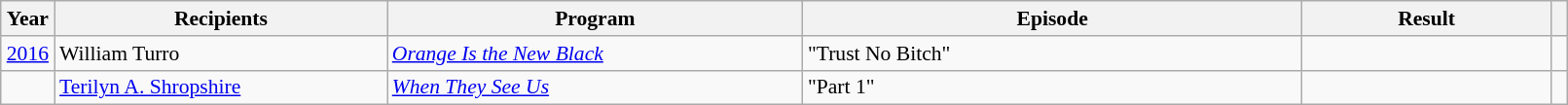<table class="wikitable plainrowheaders" style="font-size: 90%" width=85%>
<tr>
<th scope="col" style="width:2%;">Year</th>
<th scope="col" style="width:20%;">Recipients</th>
<th scope="col" style="width:25%;">Program</th>
<th scope="col" style="width:30%;">Episode</th>
<th scope="col" style="width:15%;">Result</th>
<th scope="col" class="unsortable" style="width:1%;"></th>
</tr>
<tr>
<td style="text-align:center;"><a href='#'>2016</a></td>
<td>William Turro</td>
<td><em><a href='#'>Orange Is the New Black</a></em></td>
<td>"Trust No Bitch"</td>
<td></td>
<td style="text-align:center;"></td>
</tr>
<tr>
<td></td>
<td><a href='#'>Terilyn A. Shropshire</a></td>
<td><em><a href='#'>When They See Us</a></em></td>
<td>"Part 1"</td>
<td></td>
<td></td>
</tr>
</table>
